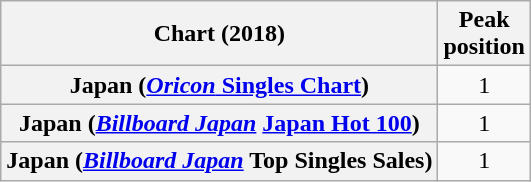<table class="wikitable plainrowheaders sortable" style="text-align:center">
<tr>
<th scope="col">Chart (2018)</th>
<th scope="col">Peak<br>position</th>
</tr>
<tr>
<th scope="row">Japan (<a href='#'><em>Oricon</em> Singles Chart</a>)</th>
<td>1</td>
</tr>
<tr>
<th scope="row">Japan (<em><a href='#'>Billboard Japan</a></em> <a href='#'>Japan Hot 100</a>)</th>
<td>1</td>
</tr>
<tr>
<th scope="row">Japan (<em><a href='#'>Billboard Japan</a></em> Top Singles Sales)</th>
<td>1</td>
</tr>
</table>
